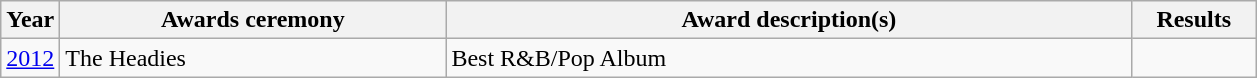<table class="wikitable">
<tr>
<th>Year</th>
<th width="250">Awards ceremony</th>
<th width="450">Award description(s)</th>
<th width="75">Results</th>
</tr>
<tr>
<td><a href='#'>2012</a></td>
<td>The Headies</td>
<td>Best R&B/Pop Album</td>
<td></td>
</tr>
</table>
